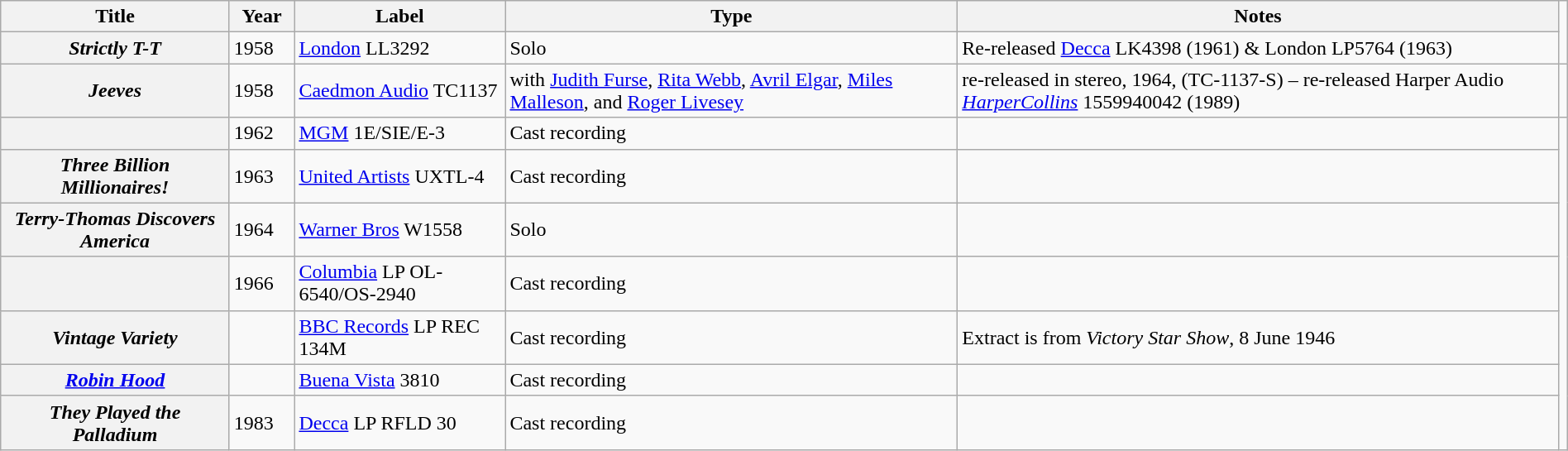<table class="wikitable plainrowheaders sortable" style="margin-right: 0;">
<tr>
<th scope="col">Title</th>
<th scope="col" style="width: 45px;">Year</th>
<th scope="col">Label</th>
<th scope="col">Type</th>
<th scope="col" class="unsortable">Notes</th>
</tr>
<tr>
<th scope="row"><em>Strictly T-T</em></th>
<td>1958</td>
<td><a href='#'>London</a> LL3292</td>
<td>Solo</td>
<td>Re-released <a href='#'>Decca</a> LK4398 (1961) & London LP5764 (1963)</td>
</tr>
<tr>
<th scope="row"><em>Jeeves</em></th>
<td>1958</td>
<td><a href='#'>Caedmon Audio</a> TC1137</td>
<td>with <a href='#'>Judith Furse</a>, <a href='#'>Rita Webb</a>, <a href='#'>Avril Elgar</a>, <a href='#'>Miles Malleson</a>, and <a href='#'>Roger Livesey</a></td>
<td>re-released in stereo, 1964, (TC-1137-S) – re-released Harper Audio <em><a href='#'>HarperCollins</a></em> 1559940042 (1989)</td>
<td></td>
</tr>
<tr>
<th scope="row"></th>
<td>1962</td>
<td><a href='#'>MGM</a> 1E/SIE/E-3</td>
<td>Cast recording</td>
<td></td>
</tr>
<tr>
<th scope="row"><em>Three Billion Millionaires!</em></th>
<td>1963</td>
<td><a href='#'>United Artists</a> UXTL-4</td>
<td>Cast recording</td>
<td></td>
</tr>
<tr>
<th scope="row"><em>Terry-Thomas Discovers America</em></th>
<td>1964</td>
<td><a href='#'>Warner Bros</a> W1558</td>
<td>Solo</td>
<td></td>
</tr>
<tr>
<th scope="row"></th>
<td>1966</td>
<td><a href='#'>Columbia</a> LP OL-6540/OS-2940</td>
<td>Cast recording</td>
<td></td>
</tr>
<tr>
<th scope="row"><em>Vintage Variety</em></th>
<td></td>
<td><a href='#'>BBC Records</a> LP REC 134M</td>
<td>Cast recording</td>
<td>Extract is from <em>Victory Star Show</em>, 8 June 1946</td>
</tr>
<tr>
<th scope="row"><em><a href='#'>Robin Hood</a></em></th>
<td></td>
<td><a href='#'>Buena Vista</a> 3810</td>
<td>Cast recording</td>
<td></td>
</tr>
<tr>
<th scope="row"><em>They Played the Palladium</em></th>
<td>1983</td>
<td><a href='#'>Decca</a> LP RFLD 30</td>
<td>Cast recording</td>
<td></td>
</tr>
</table>
